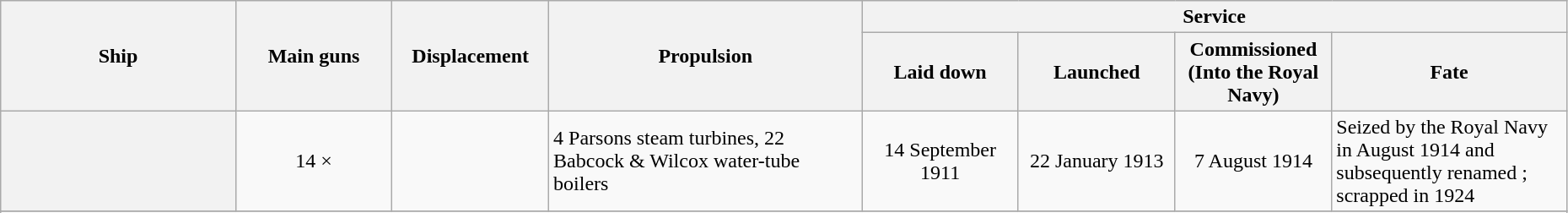<table class="wikitable" width=98%>
<tr valign="center"|- valign="center">
<th width=15%; align= center rowspan=2 scope="col">Ship</th>
<th width=10%; align= center rowspan=2 scope="col">Main guns</th>
<th width=10%; align= center rowspan=2 scope="col">Displacement</th>
<th width=20%; align= center rowspan=2 scope="col">Propulsion</th>
<th width=40%; align= center colspan=4>Service</th>
</tr>
<tr valign="center">
<th width=10%; align= center scope="col">Laid down</th>
<th width=10%; align= center scope="col">Launched</th>
<th width=10%; align= center scope="col">Commissioned (Into the Royal Navy)</th>
<th width=20%; align= center scope="col">Fate</th>
</tr>
<tr valign="center">
<th align= left scope="row"></th>
<td align= center>14 × </td>
<td align= center></td>
<td align= left>4 Parsons steam turbines, 22 Babcock & Wilcox water-tube boilers </td>
<td align= center>14 September 1911</td>
<td align= center>22 January 1913</td>
<td align= center>7 August 1914</td>
<td align= left>Seized by the Royal Navy in August 1914 and subsequently renamed ; scrapped in 1924</td>
</tr>
<tr valign="center">
</tr>
<tr>
</tr>
</table>
